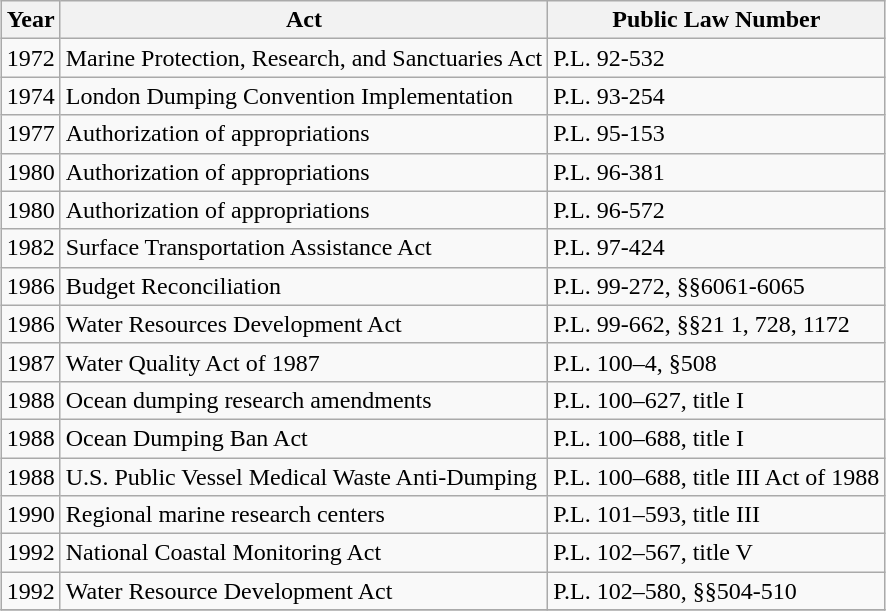<table class="wikitable" style="margin: 1em auto 1em auto;">
<tr>
<th scope="col">Year</th>
<th scope="col">Act</th>
<th scope="col">Public Law Number</th>
</tr>
<tr>
<td>1972</td>
<td>Marine Protection, Research, and Sanctuaries Act</td>
<td>P.L. 92-532</td>
</tr>
<tr>
<td>1974</td>
<td>London Dumping Convention Implementation</td>
<td>P.L. 93-254</td>
</tr>
<tr>
<td>1977</td>
<td>Authorization of appropriations</td>
<td>P.L. 95-153</td>
</tr>
<tr>
<td>1980</td>
<td>Authorization of appropriations</td>
<td>P.L. 96-381</td>
</tr>
<tr>
<td>1980</td>
<td>Authorization of appropriations</td>
<td>P.L. 96-572</td>
</tr>
<tr>
<td>1982</td>
<td>Surface Transportation Assistance Act</td>
<td>P.L. 97-424</td>
</tr>
<tr>
<td>1986</td>
<td>Budget Reconciliation</td>
<td>P.L. 99-272, §§6061-6065</td>
</tr>
<tr>
<td>1986</td>
<td>Water Resources Development Act</td>
<td>P.L. 99-662, §§21 1, 728, 1172</td>
</tr>
<tr>
<td>1987</td>
<td>Water Quality Act of 1987</td>
<td>P.L. 100–4, §508</td>
</tr>
<tr>
<td>1988</td>
<td>Ocean dumping research amendments</td>
<td>P.L. 100–627, title I</td>
</tr>
<tr>
<td>1988</td>
<td>Ocean Dumping Ban Act</td>
<td>P.L. 100–688, title I</td>
</tr>
<tr>
<td>1988</td>
<td>U.S. Public Vessel Medical Waste Anti-Dumping</td>
<td>P.L. 100–688, title III Act of 1988</td>
</tr>
<tr>
<td>1990</td>
<td>Regional marine research centers</td>
<td>P.L. 101–593, title III</td>
</tr>
<tr>
<td>1992</td>
<td>National Coastal Monitoring Act</td>
<td>P.L. 102–567, title V</td>
</tr>
<tr>
<td>1992</td>
<td>Water Resource Development Act</td>
<td>P.L. 102–580, §§504-510</td>
</tr>
<tr>
</tr>
</table>
